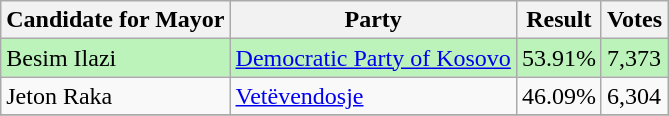<table class=wikitable>
<tr>
<th>Candidate for Mayor</th>
<th>Party</th>
<th>Result</th>
<th>Votes</th>
</tr>
<tr>
<td style="background:#BBF3BB;">Besim Ilazi</td>
<td style="background:#BBF3BB;"><a href='#'>Democratic Party of Kosovo</a></td>
<td style="background:#BBF3BB;">53.91%</td>
<td style="background:#BBF3BB;">7,373</td>
</tr>
<tr>
<td>Jeton Raka</td>
<td><a href='#'>Vetëvendosje</a></td>
<td>46.09%</td>
<td>6,304</td>
</tr>
<tr>
</tr>
</table>
